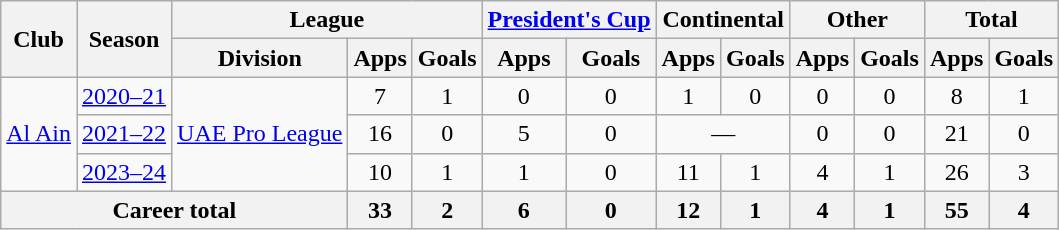<table class="wikitable" style="text-align: center">
<tr>
<th rowspan="2">Club</th>
<th rowspan="2">Season</th>
<th colspan="3">League</th>
<th colspan="2"><a href='#'>President's Cup</a></th>
<th colspan="2">Continental</th>
<th colspan="2">Other</th>
<th colspan="2">Total</th>
</tr>
<tr>
<th>Division</th>
<th>Apps</th>
<th>Goals</th>
<th>Apps</th>
<th>Goals</th>
<th>Apps</th>
<th>Goals</th>
<th>Apps</th>
<th>Goals</th>
<th>Apps</th>
<th>Goals</th>
</tr>
<tr>
<td rowspan="3"><a href='#'>Al Ain</a></td>
<td><a href='#'>2020–21</a></td>
<td rowspan="3"><a href='#'>UAE Pro League</a></td>
<td>7</td>
<td>1</td>
<td>0</td>
<td>0</td>
<td>1</td>
<td>0</td>
<td>0</td>
<td>0</td>
<td>8</td>
<td>1</td>
</tr>
<tr>
<td><a href='#'>2021–22</a></td>
<td>16</td>
<td>0</td>
<td>5</td>
<td>0</td>
<td colspan="2">—</td>
<td>0</td>
<td>0</td>
<td>21</td>
<td>0</td>
</tr>
<tr>
<td><a href='#'>2023–24</a></td>
<td>10</td>
<td>1</td>
<td>1</td>
<td>0</td>
<td>11</td>
<td>1</td>
<td>4</td>
<td>1</td>
<td>26</td>
<td>3</td>
</tr>
<tr>
<th colspan="3">Career total</th>
<th>33</th>
<th>2</th>
<th>6</th>
<th>0</th>
<th>12</th>
<th>1</th>
<th>4</th>
<th>1</th>
<th>55</th>
<th>4</th>
</tr>
</table>
